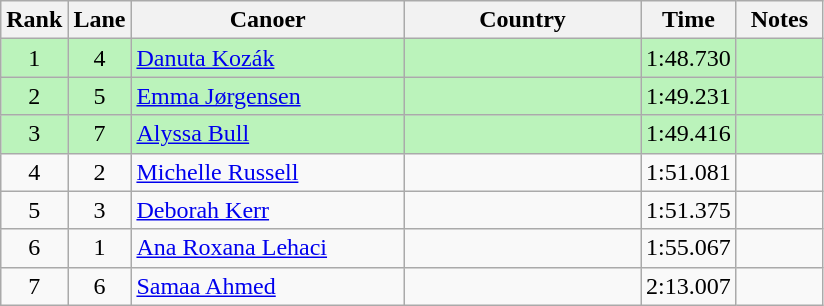<table class="wikitable" style="text-align:center;">
<tr>
<th width=30>Rank</th>
<th width=30>Lane</th>
<th width=175>Canoer</th>
<th width=150>Country</th>
<th width=30>Time</th>
<th width=50>Notes</th>
</tr>
<tr bgcolor="#bbf3bb">
<td>1</td>
<td>4</td>
<td align=left><a href='#'>Danuta Kozák</a></td>
<td align=left></td>
<td>1:48.730</td>
<td></td>
</tr>
<tr bgcolor="#bbf3bb">
<td>2</td>
<td>5</td>
<td align=left><a href='#'>Emma Jørgensen</a></td>
<td align=left></td>
<td>1:49.231</td>
<td></td>
</tr>
<tr bgcolor="#bbf3bb">
<td>3</td>
<td>7</td>
<td align=left><a href='#'>Alyssa Bull</a></td>
<td align=left></td>
<td>1:49.416</td>
<td></td>
</tr>
<tr>
<td>4</td>
<td>2</td>
<td align=left><a href='#'>Michelle Russell</a></td>
<td align=left></td>
<td>1:51.081</td>
<td></td>
</tr>
<tr>
<td>5</td>
<td>3</td>
<td align=left><a href='#'>Deborah Kerr</a></td>
<td align=left></td>
<td>1:51.375</td>
<td></td>
</tr>
<tr>
<td>6</td>
<td>1</td>
<td align=left><a href='#'>Ana Roxana Lehaci</a></td>
<td align=left></td>
<td>1:55.067</td>
<td></td>
</tr>
<tr>
<td>7</td>
<td>6</td>
<td align=left><a href='#'>Samaa Ahmed</a></td>
<td align=left></td>
<td>2:13.007</td>
<td></td>
</tr>
</table>
